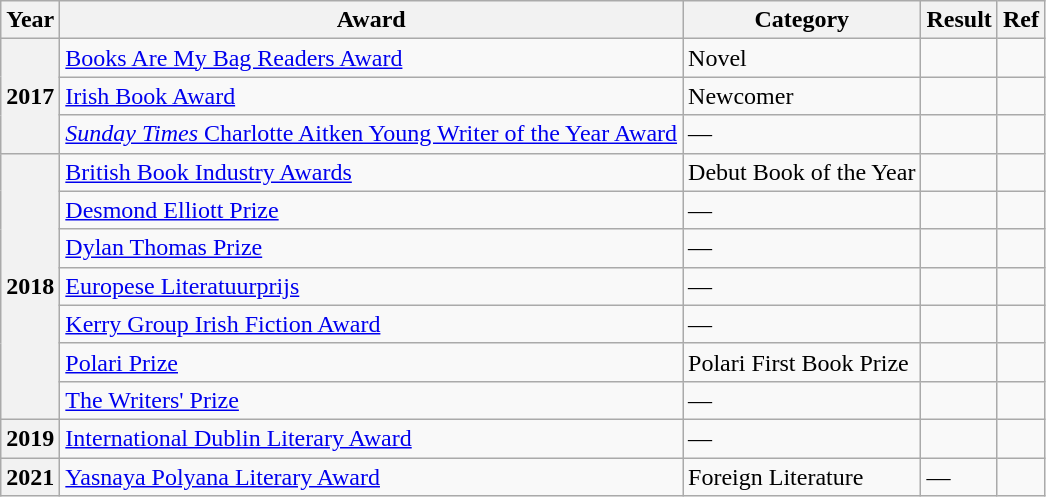<table class="wikitable sortable">
<tr>
<th>Year</th>
<th>Award</th>
<th>Category</th>
<th>Result</th>
<th>Ref</th>
</tr>
<tr>
<th rowspan="3">2017</th>
<td><a href='#'>Books Are My Bag Readers Award</a></td>
<td>Novel</td>
<td></td>
<td></td>
</tr>
<tr>
<td><a href='#'>Irish Book Award</a></td>
<td>Newcomer</td>
<td></td>
<td></td>
</tr>
<tr>
<td><a href='#'><em>Sunday Times</em> Charlotte Aitken Young Writer of the Year Award</a></td>
<td>—</td>
<td></td>
<td></td>
</tr>
<tr>
<th rowspan="7">2018</th>
<td><a href='#'>British Book Industry Awards</a></td>
<td>Debut Book of the Year</td>
<td></td>
<td></td>
</tr>
<tr>
<td><a href='#'>Desmond Elliott Prize</a></td>
<td>—</td>
<td></td>
<td></td>
</tr>
<tr>
<td><a href='#'>Dylan Thomas Prize</a></td>
<td>—</td>
<td></td>
<td></td>
</tr>
<tr>
<td><a href='#'>Europese Literatuurprijs</a></td>
<td>—</td>
<td></td>
<td></td>
</tr>
<tr>
<td><a href='#'>Kerry Group Irish Fiction Award</a></td>
<td>—</td>
<td></td>
<td></td>
</tr>
<tr>
<td><a href='#'>Polari Prize</a></td>
<td>Polari First Book Prize</td>
<td></td>
<td></td>
</tr>
<tr>
<td><a href='#'>The Writers' Prize</a></td>
<td>—</td>
<td></td>
<td></td>
</tr>
<tr>
<th rowspan="1">2019</th>
<td><a href='#'>International Dublin Literary Award</a></td>
<td>—</td>
<td></td>
<td></td>
</tr>
<tr>
<th rowspan="1">2021</th>
<td><a href='#'>Yasnaya Polyana Literary Award</a></td>
<td>Foreign Literature</td>
<td>—</td>
<td></td>
</tr>
</table>
